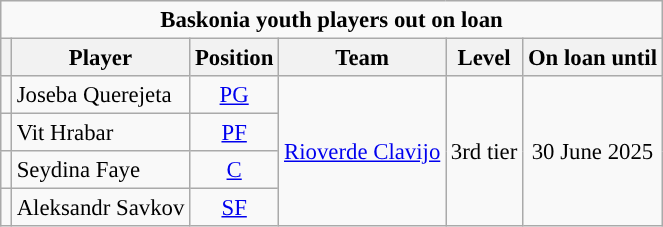<table class="wikitable sortable" style="font-size: 95%; text-align:center;">
<tr>
<td colspan="6"><strong>Baskonia youth players out on loan</strong></td>
</tr>
<tr>
<th></th>
<th>Player</th>
<th>Position</th>
<th>Team</th>
<th>Level</th>
<th>On loan until</th>
</tr>
<tr>
<td></td>
<td style="text-align:left;">Joseba Querejeta</td>
<td><a href='#'>PG</a></td>
<td style="text-align:left;" rowspan="4"><a href='#'>Rioverde Clavijo</a></td>
<td rowspan="4">3rd tier</td>
<td rowspan="4">30 June 2025</td>
</tr>
<tr>
<td></td>
<td style="text-align:left;">Vit Hrabar</td>
<td><a href='#'>PF</a></td>
</tr>
<tr>
<td></td>
<td style="text-align:left;">Seydina Faye</td>
<td><a href='#'>C</a></td>
</tr>
<tr>
<td></td>
<td style="text-align:left;">Aleksandr Savkov</td>
<td><a href='#'>SF</a></td>
</tr>
</table>
